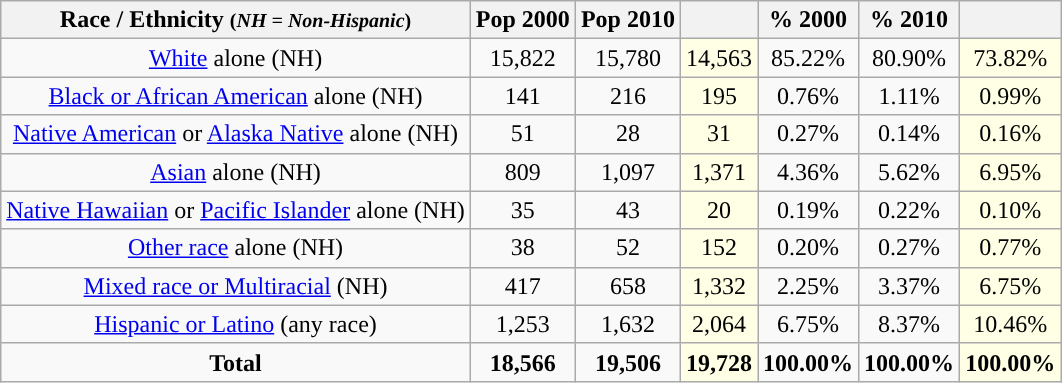<table class="wikitable" style="text-align:center;">
<tr>
<th>Race / Ethnicity <small>(<em>NH = Non-Hispanic</em>)</small></th>
<th>Pop 2000</th>
<th>Pop 2010</th>
<th></th>
<th>% 2000</th>
<th>% 2010</th>
<th></th>
</tr>
<tr>
<td><a href='#'>White</a> alone (NH)</td>
<td>15,822</td>
<td>15,780</td>
<td style='background: #ffffe6;'>14,563</td>
<td>85.22%</td>
<td>80.90%</td>
<td style='background: #ffffe6;'>73.82%</td>
</tr>
<tr>
<td><a href='#'>Black or African American</a> alone (NH)</td>
<td>141</td>
<td>216</td>
<td style='background: #ffffe6;'>195</td>
<td>0.76%</td>
<td>1.11%</td>
<td style='background: #ffffe6;'>0.99%</td>
</tr>
<tr>
<td><a href='#'>Native American</a> or <a href='#'>Alaska Native</a> alone (NH)</td>
<td>51</td>
<td>28</td>
<td style='background: #ffffe6;'>31</td>
<td>0.27%</td>
<td>0.14%</td>
<td style='background: #ffffe6;'>0.16%</td>
</tr>
<tr>
<td><a href='#'>Asian</a> alone (NH)</td>
<td>809</td>
<td>1,097</td>
<td style='background: #ffffe6;'>1,371</td>
<td>4.36%</td>
<td>5.62%</td>
<td style='background: #ffffe6;'>6.95%</td>
</tr>
<tr>
<td><a href='#'>Native Hawaiian</a> or <a href='#'>Pacific Islander</a> alone (NH)</td>
<td>35</td>
<td>43</td>
<td style='background: #ffffe6;'>20</td>
<td>0.19%</td>
<td>0.22%</td>
<td style='background: #ffffe6;'>0.10%</td>
</tr>
<tr>
<td><a href='#'>Other race</a> alone (NH)</td>
<td>38</td>
<td>52</td>
<td style='background: #ffffe6;'>152</td>
<td>0.20%</td>
<td>0.27%</td>
<td style='background: #ffffe6;'>0.77%</td>
</tr>
<tr>
<td><a href='#'>Mixed race or Multiracial</a> (NH)</td>
<td>417</td>
<td>658</td>
<td style='background: #ffffe6;'>1,332</td>
<td>2.25%</td>
<td>3.37%</td>
<td style='background: #ffffe6;'>6.75%</td>
</tr>
<tr>
<td><a href='#'>Hispanic or Latino</a> (any race)</td>
<td>1,253</td>
<td>1,632</td>
<td style='background: #ffffe6;'>2,064</td>
<td>6.75%</td>
<td>8.37%</td>
<td style='background: #ffffe6;'>10.46%</td>
</tr>
<tr>
<td><strong>Total</strong></td>
<td><strong>18,566</strong></td>
<td><strong>19,506</strong></td>
<td style='background: #ffffe6;'><strong>19,728</strong></td>
<td><strong>100.00%</strong></td>
<td><strong>100.00%</strong></td>
<td style='background: #ffffe6;'><strong>100.00%</strong></td>
</tr>
</table>
